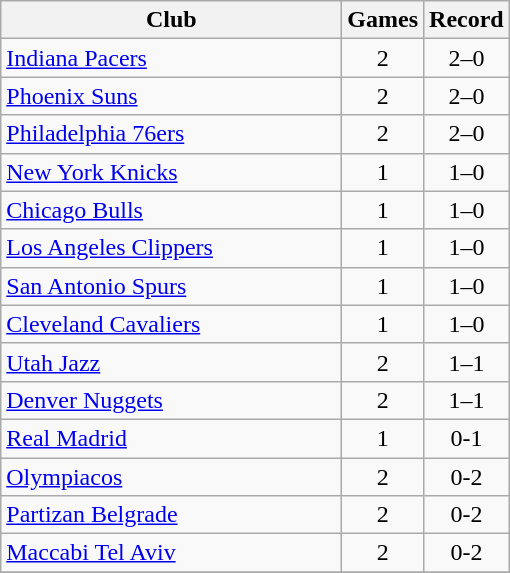<table class="wikitable" style="text-align:center">
<tr>
<th width=220>Club</th>
<th width=25>Games</th>
<th width=25>Record</th>
</tr>
<tr>
<td align=left> <a href='#'>Indiana Pacers</a></td>
<td>2</td>
<td>2–0</td>
</tr>
<tr>
<td align=left> <a href='#'>Phoenix Suns</a></td>
<td>2</td>
<td>2–0</td>
</tr>
<tr>
<td align=left> <a href='#'>Philadelphia 76ers</a></td>
<td>2</td>
<td>2–0</td>
</tr>
<tr>
<td align=left> <a href='#'>New York Knicks</a></td>
<td>1</td>
<td>1–0</td>
</tr>
<tr>
<td align=left> <a href='#'>Chicago Bulls</a></td>
<td>1</td>
<td>1–0</td>
</tr>
<tr>
<td align=left> <a href='#'>Los Angeles Clippers</a></td>
<td>1</td>
<td>1–0</td>
</tr>
<tr>
<td align=left> <a href='#'>San Antonio Spurs</a></td>
<td>1</td>
<td>1–0</td>
</tr>
<tr>
<td align=left> <a href='#'>Cleveland Cavaliers</a></td>
<td>1</td>
<td>1–0</td>
</tr>
<tr>
<td align=left> <a href='#'>Utah Jazz</a></td>
<td>2</td>
<td>1–1</td>
</tr>
<tr>
<td align=left> <a href='#'>Denver Nuggets</a></td>
<td>2</td>
<td>1–1</td>
</tr>
<tr>
<td align=left> <a href='#'>Real Madrid</a></td>
<td>1</td>
<td>0-1</td>
</tr>
<tr>
<td align=left> <a href='#'>Olympiacos</a></td>
<td>2</td>
<td>0-2</td>
</tr>
<tr>
<td align=left> <a href='#'>Partizan Belgrade</a></td>
<td>2</td>
<td>0-2</td>
</tr>
<tr>
<td align=left> <a href='#'>Maccabi Tel Aviv</a></td>
<td>2</td>
<td>0-2</td>
</tr>
<tr>
</tr>
</table>
